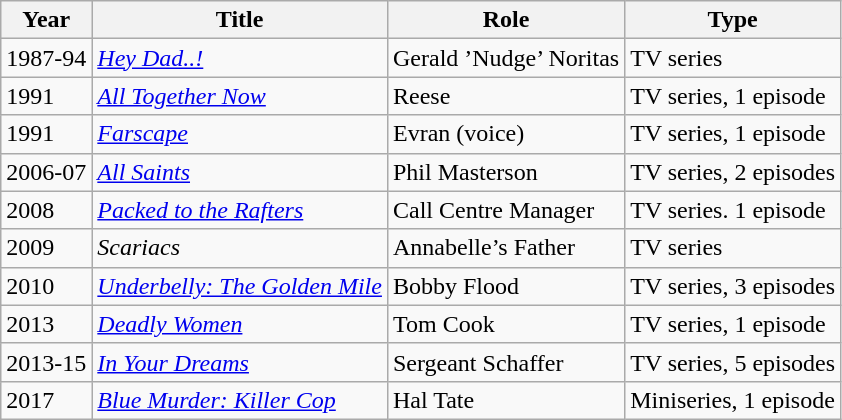<table class="wikitable">
<tr>
<th>Year</th>
<th>Title</th>
<th>Role</th>
<th>Type</th>
</tr>
<tr>
<td>1987-94</td>
<td><em><a href='#'>Hey Dad..!</a></em></td>
<td>Gerald ’Nudge’ Noritas</td>
<td>TV series</td>
</tr>
<tr>
<td>1991</td>
<td><em><a href='#'>All Together Now</a></em></td>
<td>Reese</td>
<td>TV series, 1 episode</td>
</tr>
<tr>
<td>1991</td>
<td><em><a href='#'>Farscape</a></em></td>
<td>Evran (voice)</td>
<td>TV series, 1 episode</td>
</tr>
<tr>
<td>2006-07</td>
<td><em><a href='#'>All Saints</a></em></td>
<td>Phil Masterson</td>
<td>TV series, 2 episodes</td>
</tr>
<tr>
<td>2008</td>
<td><em><a href='#'>Packed to the Rafters</a></em></td>
<td>Call Centre Manager</td>
<td>TV series. 1 episode</td>
</tr>
<tr>
<td>2009</td>
<td><em>Scariacs</em></td>
<td>Annabelle’s Father</td>
<td>TV series</td>
</tr>
<tr>
<td>2010</td>
<td><em><a href='#'>Underbelly: The Golden Mile</a></em></td>
<td>Bobby Flood</td>
<td>TV series, 3 episodes</td>
</tr>
<tr>
<td>2013</td>
<td><em><a href='#'>Deadly Women</a></em></td>
<td>Tom Cook</td>
<td>TV series, 1 episode</td>
</tr>
<tr>
<td>2013-15</td>
<td><em><a href='#'>In Your Dreams</a></em></td>
<td>Sergeant Schaffer</td>
<td>TV series, 5 episodes</td>
</tr>
<tr>
<td>2017</td>
<td><em><a href='#'>Blue Murder: Killer Cop</a></em></td>
<td>Hal Tate</td>
<td>Miniseries, 1 episode</td>
</tr>
</table>
